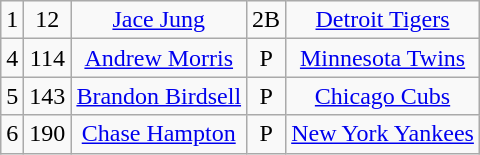<table class="wikitable" style="text-align:center">
<tr>
<td>1</td>
<td>12</td>
<td><a href='#'>Jace Jung</a></td>
<td>2B</td>
<td><a href='#'>Detroit Tigers</a></td>
</tr>
<tr>
<td>4</td>
<td>114</td>
<td><a href='#'>Andrew Morris</a></td>
<td>P</td>
<td><a href='#'>Minnesota Twins</a></td>
</tr>
<tr>
<td>5</td>
<td>143</td>
<td><a href='#'>Brandon Birdsell</a></td>
<td>P</td>
<td><a href='#'>Chicago Cubs</a></td>
</tr>
<tr>
<td>6</td>
<td>190</td>
<td><a href='#'>Chase Hampton</a></td>
<td>P</td>
<td><a href='#'>New York Yankees</a></td>
</tr>
</table>
